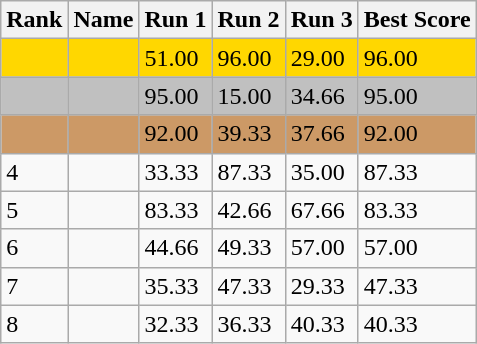<table class="wikitable">
<tr>
<th>Rank</th>
<th>Name</th>
<th>Run 1</th>
<th>Run 2</th>
<th>Run 3</th>
<th>Best Score</th>
</tr>
<tr style="background:gold;">
<td></td>
<td></td>
<td>51.00</td>
<td>96.00</td>
<td>29.00</td>
<td>96.00</td>
</tr>
<tr style="background:silver;">
<td></td>
<td></td>
<td>95.00</td>
<td>15.00</td>
<td>34.66</td>
<td>95.00</td>
</tr>
<tr style="background:#cc9966;">
<td></td>
<td></td>
<td>92.00</td>
<td>39.33</td>
<td>37.66</td>
<td>92.00</td>
</tr>
<tr>
<td>4</td>
<td></td>
<td>33.33</td>
<td>87.33</td>
<td>35.00</td>
<td>87.33</td>
</tr>
<tr>
<td>5</td>
<td></td>
<td>83.33</td>
<td>42.66</td>
<td>67.66</td>
<td>83.33</td>
</tr>
<tr>
<td>6</td>
<td></td>
<td>44.66</td>
<td>49.33</td>
<td>57.00</td>
<td>57.00</td>
</tr>
<tr>
<td>7</td>
<td></td>
<td>35.33</td>
<td>47.33</td>
<td>29.33</td>
<td>47.33</td>
</tr>
<tr>
<td>8</td>
<td></td>
<td>32.33</td>
<td>36.33</td>
<td>40.33</td>
<td>40.33</td>
</tr>
</table>
